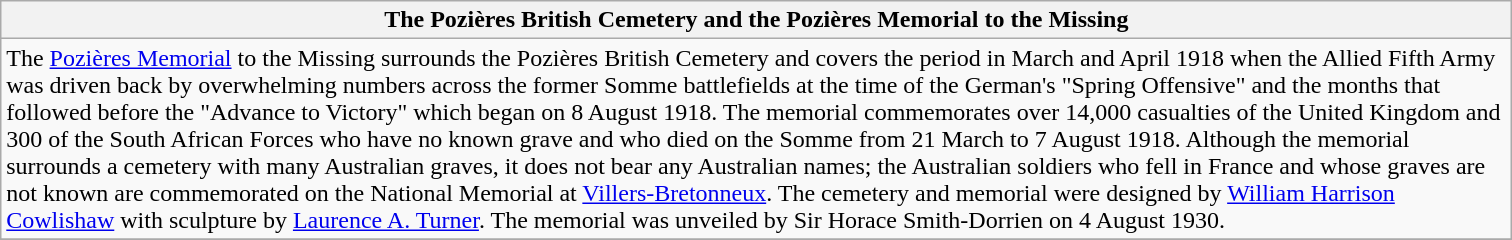<table class="wikitable sortable">
<tr>
<th scope="col" style="width:1000px;">The Pozières British Cemetery and the Pozières Memorial to the Missing</th>
</tr>
<tr>
<td>The <a href='#'>Pozières Memorial</a> to the Missing surrounds the Pozières British Cemetery and covers the period in March and April 1918 when the Allied Fifth Army was driven back by overwhelming numbers across the former Somme battlefields at the time of the German's "Spring Offensive" and the months that followed before the "Advance to Victory" which began on 8 August 1918.    The memorial commemorates over 14,000 casualties of the United Kingdom and 300 of the South African Forces who have no known grave and who died on the Somme from 21 March to 7 August 1918.   Although the memorial surrounds a cemetery with many Australian graves, it does not bear any Australian names; the Australian soldiers who fell in France and whose graves are not known are commemorated on the National Memorial at <a href='#'>Villers-Bretonneux</a>.  The cemetery and memorial were designed by <a href='#'>William Harrison Cowlishaw</a> with sculpture by <a href='#'>Laurence A. Turner</a>. The memorial was unveiled by Sir Horace Smith-Dorrien on 4 August 1930.<br></td>
</tr>
<tr>
</tr>
</table>
